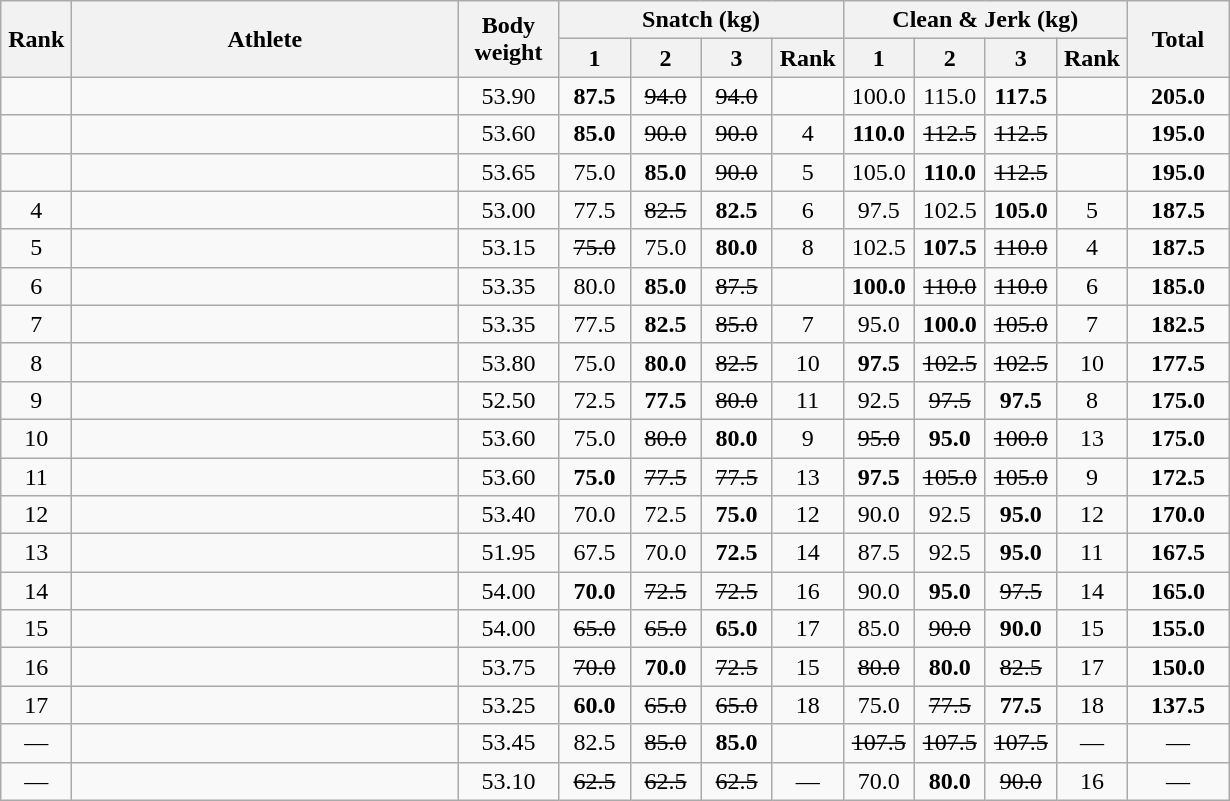<table class = "wikitable" style="text-align:center;">
<tr>
<th rowspan=2 width=40>Rank</th>
<th rowspan=2 width=250>Athlete</th>
<th rowspan=2 width=60>Body weight</th>
<th colspan=4>Snatch (kg)</th>
<th colspan=4>Clean & Jerk (kg)</th>
<th rowspan=2 width=60>Total</th>
</tr>
<tr>
<th width=40>1</th>
<th width=40>2</th>
<th width=40>3</th>
<th width=40>Rank</th>
<th width=40>1</th>
<th width=40>2</th>
<th width=40>3</th>
<th width=40>Rank</th>
</tr>
<tr>
<td></td>
<td align=left></td>
<td>53.90</td>
<td><strong>87.5</strong></td>
<td><s>94.0 </s></td>
<td><s>94.0 </s></td>
<td></td>
<td>100.0</td>
<td>115.0</td>
<td><strong>117.5</strong></td>
<td></td>
<td><strong>205.0</strong></td>
</tr>
<tr>
<td></td>
<td align=left></td>
<td>53.60</td>
<td><strong>85.0</strong></td>
<td><s>90.0 </s></td>
<td><s>90.0 </s></td>
<td>4</td>
<td><strong>110.0</strong></td>
<td><s>112.5 </s></td>
<td><s>112.5 </s></td>
<td></td>
<td><strong>195.0</strong></td>
</tr>
<tr>
<td></td>
<td align=left></td>
<td>53.65</td>
<td>75.0</td>
<td><strong>85.0</strong></td>
<td><s>90.0 </s></td>
<td>5</td>
<td>105.0</td>
<td><strong>110.0</strong></td>
<td><s>112.5 </s></td>
<td></td>
<td><strong>195.0</strong></td>
</tr>
<tr>
<td>4</td>
<td align=left></td>
<td>53.00</td>
<td>77.5</td>
<td><s>82.5 </s></td>
<td><strong>82.5</strong></td>
<td>6</td>
<td>97.5</td>
<td>102.5</td>
<td><strong>105.0</strong></td>
<td>5</td>
<td><strong>187.5  </strong></td>
</tr>
<tr>
<td>5</td>
<td align=left></td>
<td>53.15</td>
<td><s>75.0 </s></td>
<td>75.0</td>
<td><strong>80.0</strong></td>
<td>8</td>
<td>102.5</td>
<td><strong>107.5</strong></td>
<td><s>110.0 </s></td>
<td>4</td>
<td><strong>187.5</strong></td>
</tr>
<tr>
<td>6</td>
<td align=left></td>
<td>53.35</td>
<td>80.0</td>
<td><strong>85.0</strong></td>
<td><s>87.5 </s></td>
<td></td>
<td><strong>100.0</strong></td>
<td><s>110.0 </s></td>
<td><s>110.0 </s></td>
<td>6</td>
<td><strong>185.0</strong></td>
</tr>
<tr>
<td>7</td>
<td align=left></td>
<td>53.35</td>
<td>77.5</td>
<td><strong>82.5</strong></td>
<td><s>85.0 </s></td>
<td>7</td>
<td>95.0</td>
<td><strong>100.0</strong></td>
<td><s>105.0 </s></td>
<td>7</td>
<td><strong>182.5</strong></td>
</tr>
<tr>
<td>8</td>
<td align=left></td>
<td>53.80</td>
<td>75.0</td>
<td><strong>80.0</strong></td>
<td><s>82.5 </s></td>
<td>10</td>
<td><strong>97.5</strong></td>
<td><s>102.5 </s></td>
<td><s>102.5 </s></td>
<td>10</td>
<td><strong>177.5</strong></td>
</tr>
<tr>
<td>9</td>
<td align=left></td>
<td>52.50</td>
<td>72.5</td>
<td><strong>77.5</strong></td>
<td><s>80.0 </s></td>
<td>11</td>
<td>92.5</td>
<td><s>97.5 </s></td>
<td><strong>97.5</strong></td>
<td>8</td>
<td><strong>175.0</strong></td>
</tr>
<tr>
<td>10</td>
<td align=left></td>
<td>53.60</td>
<td>75.0</td>
<td><s>80.0 </s></td>
<td><strong>80.0</strong></td>
<td>9</td>
<td><s>95.0 </s></td>
<td><strong>95.0</strong></td>
<td><s>100.0 </s></td>
<td>13</td>
<td><strong>175.0</strong></td>
</tr>
<tr>
<td>11</td>
<td align=left></td>
<td>53.60</td>
<td><strong>75.0</strong></td>
<td><s>77.5 </s></td>
<td><s>77.5 </s></td>
<td>13</td>
<td><strong>97.5</strong></td>
<td><s>105.0 </s></td>
<td><s>105.0 </s></td>
<td>9</td>
<td><strong>172.5</strong></td>
</tr>
<tr>
<td>12</td>
<td align=left></td>
<td>53.40</td>
<td>70.0</td>
<td>72.5</td>
<td><strong>75.0</strong></td>
<td>12</td>
<td>90.0</td>
<td>92.5</td>
<td><strong>95.0</strong></td>
<td>12</td>
<td><strong>170.0</strong></td>
</tr>
<tr>
<td>13</td>
<td align=left></td>
<td>51.95</td>
<td>67.5</td>
<td>70.0</td>
<td><strong>72.5</strong></td>
<td>14</td>
<td>87.5</td>
<td>92.5</td>
<td><strong>95.0</strong></td>
<td>11</td>
<td><strong>167.5</strong></td>
</tr>
<tr>
<td>14</td>
<td align=left></td>
<td>54.00</td>
<td><strong>70.0</strong></td>
<td><s>72.5 </s></td>
<td><s>72.5 </s></td>
<td>16</td>
<td>90.0</td>
<td><strong>95.0</strong></td>
<td><s>97.5 </s></td>
<td>14</td>
<td><strong>165.0</strong></td>
</tr>
<tr>
<td>15</td>
<td align=left></td>
<td>54.00</td>
<td><s>65.0 </s></td>
<td><s>65.0 </s></td>
<td><strong>65.0</strong></td>
<td>17</td>
<td>85.0</td>
<td><s>90.0 </s></td>
<td><strong>90.0</strong></td>
<td>15</td>
<td><strong>155.0</strong></td>
</tr>
<tr>
<td>16</td>
<td align=left></td>
<td>53.75</td>
<td><s>70.0 </s></td>
<td><strong>70.0</strong></td>
<td><s>72.5 </s></td>
<td>15</td>
<td><s>80.0 </s></td>
<td><strong>80.0</strong></td>
<td><s>82.5 </s></td>
<td>17</td>
<td><strong>150.0</strong></td>
</tr>
<tr>
<td>17</td>
<td align=left></td>
<td>53.25</td>
<td><strong>60.0</strong></td>
<td><s>65.0 </s></td>
<td><s>65.0 </s></td>
<td>18</td>
<td>75.0</td>
<td><s>77.5 </s></td>
<td><strong>77.5</strong></td>
<td>18</td>
<td><strong>137.5</strong></td>
</tr>
<tr>
<td>—</td>
<td align=left></td>
<td>53.45</td>
<td>82.5</td>
<td><s>85.0 </s></td>
<td><strong>85.0</strong></td>
<td></td>
<td><s>107.5 </s></td>
<td><s>107.5 </s></td>
<td><s>107.5 </s></td>
<td>—</td>
<td>—</td>
</tr>
<tr>
<td>—</td>
<td align=left></td>
<td>53.10</td>
<td><s>62.5 </s></td>
<td><s>62.5 </s></td>
<td><s>62.5 </s></td>
<td>—</td>
<td>70.0</td>
<td><strong>80.0</strong></td>
<td><s>90.0 </s></td>
<td>16</td>
<td>—</td>
</tr>
</table>
